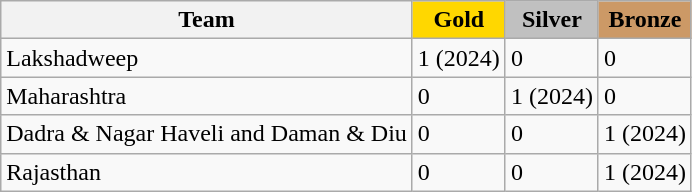<table class="wikitable sortable">
<tr>
<th>Team</th>
<th style=background:gold>Gold</th>
<th style=background:silver>Silver</th>
<th style=background:#cc9966>Bronze</th>
</tr>
<tr>
<td>Lakshadweep</td>
<td>1 (2024)</td>
<td>0</td>
<td>0</td>
</tr>
<tr>
<td>Maharashtra</td>
<td>0</td>
<td>1 (2024)</td>
<td>0</td>
</tr>
<tr>
<td>Dadra & Nagar Haveli and Daman & Diu</td>
<td>0</td>
<td>0</td>
<td>1 (2024)</td>
</tr>
<tr>
<td>Rajasthan</td>
<td>0</td>
<td>0</td>
<td>1 (2024)</td>
</tr>
</table>
